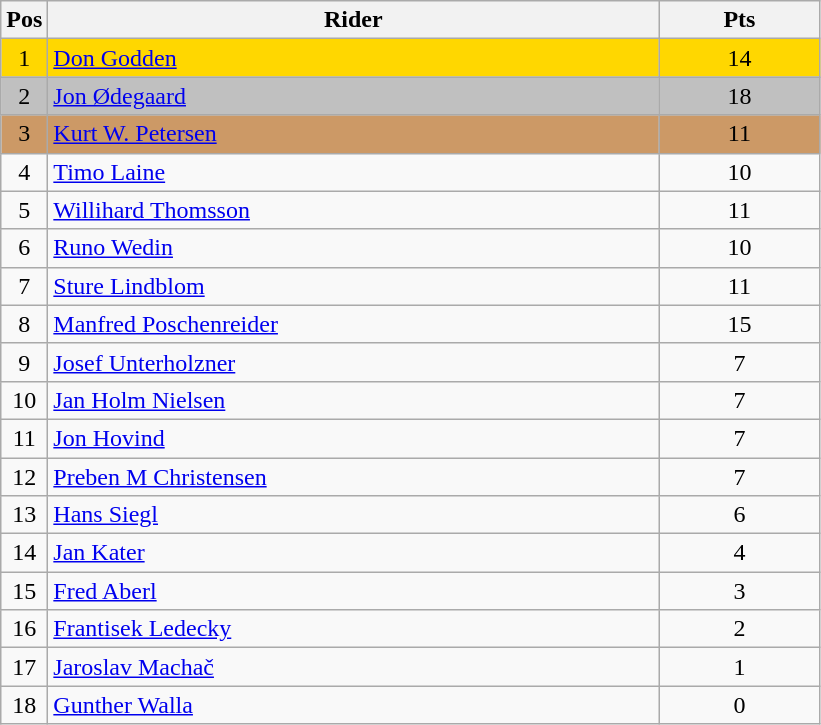<table class="wikitable" style="font-size: 100%">
<tr>
<th width=20>Pos</th>
<th width=400>Rider</th>
<th width=100>Pts</th>
</tr>
<tr align=center style="background-color: gold;">
<td>1</td>
<td align="left"> <a href='#'>Don Godden</a></td>
<td>14</td>
</tr>
<tr align=center style="background-color: silver;">
<td>2</td>
<td align="left"> <a href='#'>Jon Ødegaard</a></td>
<td>18</td>
</tr>
<tr align=center style="background-color: #cc9966;">
<td>3</td>
<td align="left"> <a href='#'>Kurt W. Petersen</a></td>
<td>11</td>
</tr>
<tr align=center>
<td>4</td>
<td align="left"> <a href='#'>Timo Laine</a></td>
<td>10</td>
</tr>
<tr align=center>
<td>5</td>
<td align="left"> <a href='#'>Willihard Thomsson</a></td>
<td>11</td>
</tr>
<tr align=center>
<td>6</td>
<td align="left"> <a href='#'>Runo Wedin</a></td>
<td>10</td>
</tr>
<tr align=center>
<td>7</td>
<td align="left"> <a href='#'>Sture Lindblom</a></td>
<td>11</td>
</tr>
<tr align=center>
<td>8</td>
<td align="left"> <a href='#'>Manfred Poschenreider</a></td>
<td>15</td>
</tr>
<tr align=center>
<td>9</td>
<td align="left"> <a href='#'>Josef Unterholzner</a></td>
<td>7</td>
</tr>
<tr align=center>
<td>10</td>
<td align="left"> <a href='#'>Jan Holm Nielsen</a></td>
<td>7</td>
</tr>
<tr align=center>
<td>11</td>
<td align="left"> <a href='#'>Jon Hovind</a></td>
<td>7</td>
</tr>
<tr align=center>
<td>12</td>
<td align="left"> <a href='#'>Preben M Christensen</a></td>
<td>7</td>
</tr>
<tr align=center>
<td>13</td>
<td align="left"> <a href='#'>Hans Siegl</a></td>
<td>6</td>
</tr>
<tr align=center>
<td>14</td>
<td align="left"> <a href='#'>Jan Kater</a></td>
<td>4</td>
</tr>
<tr align=center>
<td>15</td>
<td align="left"> <a href='#'>Fred Aberl</a></td>
<td>3</td>
</tr>
<tr align=center>
<td>16</td>
<td align="left"> <a href='#'>Frantisek Ledecky</a></td>
<td>2</td>
</tr>
<tr align=center>
<td>17</td>
<td align="left"> <a href='#'>Jaroslav Machač</a></td>
<td>1</td>
</tr>
<tr align=center>
<td>18</td>
<td align="left"> <a href='#'>Gunther Walla</a></td>
<td>0</td>
</tr>
</table>
